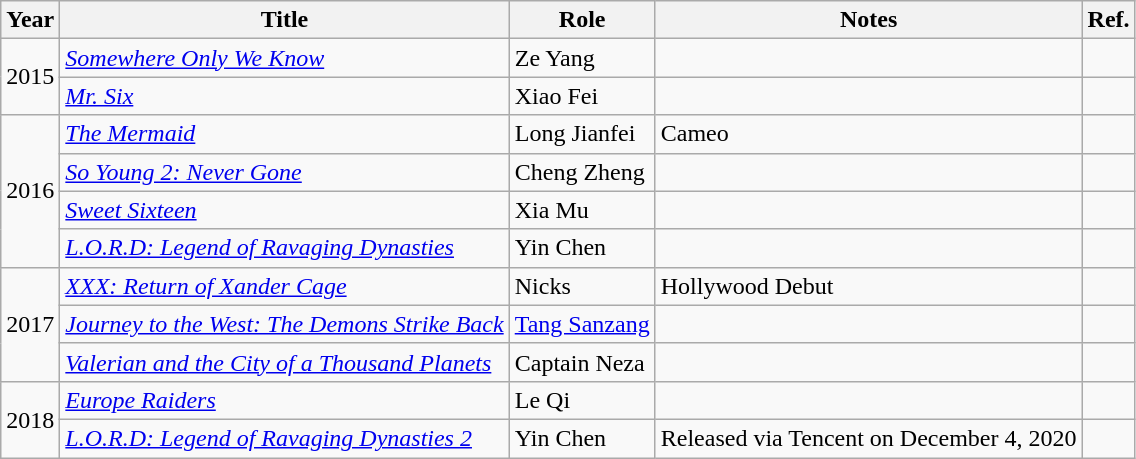<table class="wikitable sortable plainrowheaders">
<tr>
<th scope="col">Year</th>
<th scope="col">Title</th>
<th scope="col">Role</th>
<th scope="col">Notes</th>
<th scope="col">Ref.</th>
</tr>
<tr>
<td rowspan="2">2015</td>
<td><em><a href='#'>Somewhere Only We Know</a></em></td>
<td>Ze Yang</td>
<td></td>
<td></td>
</tr>
<tr>
<td><em><a href='#'>Mr. Six</a></em></td>
<td>Xiao Fei</td>
<td></td>
<td></td>
</tr>
<tr>
<td rowspan="4">2016</td>
<td><em><a href='#'>The Mermaid</a></em></td>
<td>Long Jianfei</td>
<td>Cameo</td>
<td></td>
</tr>
<tr>
<td><em><a href='#'>So Young 2: Never Gone</a></em></td>
<td>Cheng Zheng</td>
<td></td>
<td></td>
</tr>
<tr>
<td><em><a href='#'>Sweet Sixteen</a></em></td>
<td>Xia Mu</td>
<td></td>
<td></td>
</tr>
<tr>
<td><em><a href='#'>L.O.R.D: Legend of Ravaging Dynasties</a></em></td>
<td>Yin Chen</td>
<td></td>
<td></td>
</tr>
<tr>
<td rowspan="3">2017</td>
<td><em><a href='#'>XXX: Return of Xander Cage</a></em></td>
<td>Nicks</td>
<td>Hollywood Debut</td>
<td></td>
</tr>
<tr>
<td><em><a href='#'>Journey to the West: The Demons Strike Back</a></em></td>
<td><a href='#'>Tang Sanzang</a></td>
<td></td>
<td></td>
</tr>
<tr>
<td><em><a href='#'>Valerian and the City of a Thousand Planets</a></em></td>
<td>Captain Neza</td>
<td></td>
<td></td>
</tr>
<tr>
<td rowspan="2">2018</td>
<td><em><a href='#'>Europe Raiders</a></em></td>
<td>Le Qi</td>
<td></td>
<td></td>
</tr>
<tr>
<td><em><a href='#'>L.O.R.D: Legend of Ravaging Dynasties 2</a></em></td>
<td>Yin Chen</td>
<td>Released via Tencent on December 4, 2020</td>
<td></td>
</tr>
</table>
